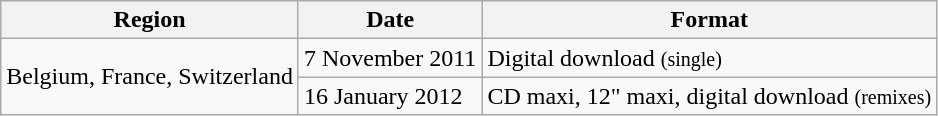<table class="wikitable">
<tr>
<th>Region</th>
<th>Date</th>
<th>Format</th>
</tr>
<tr>
<td rowspan="2">Belgium, France, Switzerland</td>
<td>7 November 2011</td>
<td>Digital download <small>(single)</small></td>
</tr>
<tr>
<td>16 January 2012</td>
<td>CD maxi, 12" maxi, digital download <small>(remixes)</small></td>
</tr>
</table>
